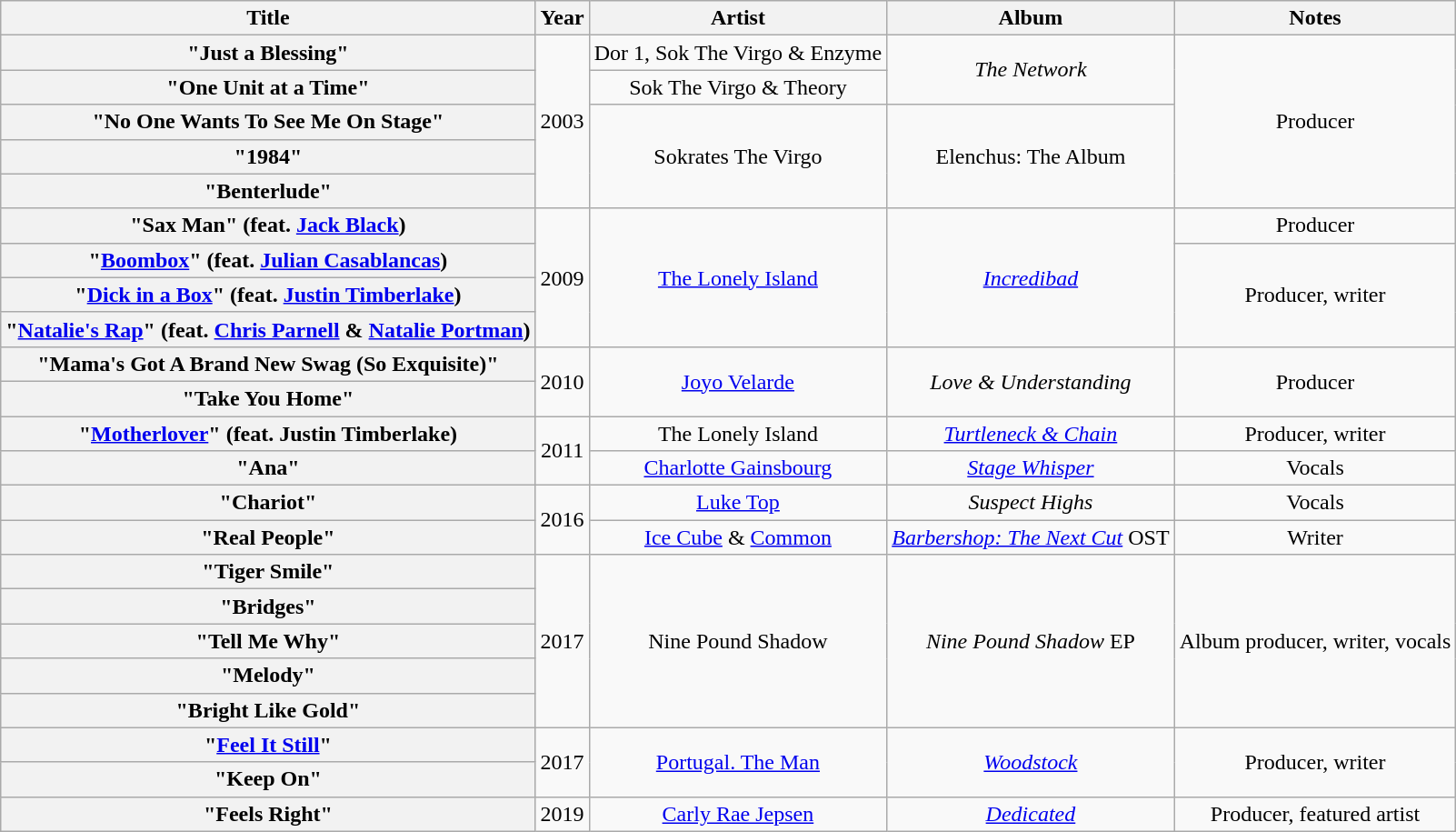<table class="wikitable plainrowheaders" style="text-align:center;">
<tr>
<th scope="col">Title</th>
<th scope="col">Year</th>
<th>Artist</th>
<th>Album</th>
<th>Notes</th>
</tr>
<tr>
<th scope="row">"Just a Blessing"</th>
<td rowspan="5">2003</td>
<td>Dor 1, Sok The Virgo & Enzyme</td>
<td rowspan="2"><em>The Network</em></td>
<td rowspan="5">Producer</td>
</tr>
<tr>
<th scope="row">"One Unit at a Time"</th>
<td>Sok The Virgo & Theory</td>
</tr>
<tr>
<th scope="row">"No One Wants To See Me On Stage"</th>
<td rowspan="3">Sokrates The Virgo</td>
<td rowspan="3">Elenchus: The Album</td>
</tr>
<tr>
<th scope="row">"1984"</th>
</tr>
<tr>
<th scope="row">"Benterlude"</th>
</tr>
<tr>
<th scope="row">"Sax Man" (feat. <a href='#'>Jack Black</a>)</th>
<td rowspan="4">2009</td>
<td rowspan="4"><a href='#'>The Lonely Island</a></td>
<td rowspan="4"><em><a href='#'>Incredibad</a></em></td>
<td>Producer</td>
</tr>
<tr>
<th scope="row">"<a href='#'>Boombox</a>" (feat. <a href='#'>Julian Casablancas</a>)</th>
<td rowspan="3">Producer, writer</td>
</tr>
<tr>
<th scope="row">"<a href='#'>Dick in a Box</a>" (feat. <a href='#'>Justin Timberlake</a>)</th>
</tr>
<tr>
<th scope="row">"<a href='#'>Natalie's Rap</a>" (feat. <a href='#'>Chris Parnell</a> & <a href='#'>Natalie Portman</a>)</th>
</tr>
<tr>
<th scope="row">"Mama's Got A Brand New Swag (So Exquisite)"</th>
<td rowspan="2">2010</td>
<td rowspan="2"><a href='#'>Joyo Velarde</a></td>
<td rowspan="2"><em>Love & Understanding</em></td>
<td rowspan="2">Producer</td>
</tr>
<tr>
<th scope="row">"Take You Home"</th>
</tr>
<tr>
<th scope="row">"<a href='#'>Motherlover</a>" (feat. Justin Timberlake)</th>
<td rowspan="2">2011</td>
<td>The Lonely Island</td>
<td><em><a href='#'>Turtleneck & Chain</a></em></td>
<td>Producer, writer</td>
</tr>
<tr>
<th scope="row">"Ana"</th>
<td><a href='#'>Charlotte Gainsbourg</a></td>
<td><em><a href='#'>Stage Whisper</a></em></td>
<td>Vocals</td>
</tr>
<tr>
<th scope="row">"Chariot"</th>
<td rowspan="2">2016</td>
<td><a href='#'>Luke Top</a></td>
<td><em>Suspect Highs</em></td>
<td>Vocals</td>
</tr>
<tr>
<th scope="row">"Real People"</th>
<td><a href='#'>Ice Cube</a> & <a href='#'>Common</a></td>
<td><em><a href='#'>Barbershop: The Next Cut</a></em> OST</td>
<td>Writer</td>
</tr>
<tr>
<th scope="row">"Tiger Smile"</th>
<td rowspan="5">2017</td>
<td rowspan="5">Nine Pound Shadow</td>
<td rowspan="5"><em>Nine Pound Shadow</em> EP</td>
<td rowspan="5">Album producer, writer, vocals</td>
</tr>
<tr>
<th scope="row">"Bridges"</th>
</tr>
<tr>
<th scope="row">"Tell Me Why"</th>
</tr>
<tr>
<th scope="row">"Melody"</th>
</tr>
<tr>
<th scope="row">"Bright Like Gold"</th>
</tr>
<tr>
<th scope="row">"<a href='#'>Feel It Still</a>"</th>
<td rowspan="2">2017</td>
<td rowspan="2"><a href='#'>Portugal. The Man</a></td>
<td rowspan="2"><a href='#'><em>Woodstock</em></a></td>
<td rowspan="2">Producer, writer</td>
</tr>
<tr>
<th scope="row">"Keep On"</th>
</tr>
<tr>
<th scope="row">"Feels Right"</th>
<td>2019</td>
<td><a href='#'>Carly Rae Jepsen</a></td>
<td><a href='#'><em>Dedicated</em></a></td>
<td>Producer, featured artist</td>
</tr>
</table>
